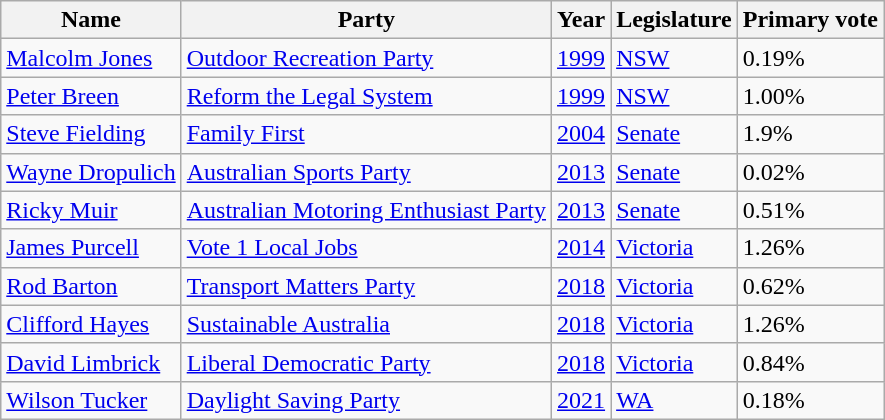<table class="wikitable sortable">
<tr>
<th>Name</th>
<th>Party</th>
<th>Year</th>
<th>Legislature</th>
<th>Primary vote</th>
</tr>
<tr>
<td><a href='#'>Malcolm Jones</a></td>
<td><a href='#'>Outdoor Recreation Party</a></td>
<td><a href='#'>1999</a></td>
<td><a href='#'>NSW</a></td>
<td>0.19%</td>
</tr>
<tr>
<td><a href='#'>Peter Breen</a></td>
<td><a href='#'>Reform the Legal System</a></td>
<td><a href='#'>1999</a></td>
<td><a href='#'>NSW</a></td>
<td>1.00%</td>
</tr>
<tr>
<td><a href='#'>Steve Fielding</a></td>
<td><a href='#'>Family First</a></td>
<td><a href='#'>2004</a></td>
<td><a href='#'>Senate</a></td>
<td>1.9%</td>
</tr>
<tr>
<td><a href='#'>Wayne Dropulich</a></td>
<td><a href='#'>Australian Sports Party</a></td>
<td><a href='#'>2013</a></td>
<td><a href='#'>Senate</a></td>
<td>0.02%</td>
</tr>
<tr>
<td><a href='#'>Ricky Muir</a></td>
<td><a href='#'>Australian Motoring Enthusiast Party</a></td>
<td><a href='#'>2013</a></td>
<td><a href='#'>Senate</a></td>
<td>0.51%</td>
</tr>
<tr>
<td><a href='#'>James Purcell</a></td>
<td><a href='#'>Vote 1 Local Jobs</a></td>
<td><a href='#'>2014</a></td>
<td><a href='#'>Victoria</a></td>
<td>1.26%</td>
</tr>
<tr>
<td><a href='#'>Rod Barton</a></td>
<td><a href='#'>Transport Matters Party</a></td>
<td><a href='#'>2018</a></td>
<td><a href='#'>Victoria</a></td>
<td>0.62%</td>
</tr>
<tr>
<td><a href='#'>Clifford Hayes</a></td>
<td><a href='#'>Sustainable Australia</a></td>
<td><a href='#'>2018</a></td>
<td><a href='#'>Victoria</a></td>
<td>1.26%</td>
</tr>
<tr>
<td><a href='#'>David Limbrick</a></td>
<td><a href='#'>Liberal Democratic Party</a></td>
<td><a href='#'>2018</a></td>
<td><a href='#'>Victoria</a></td>
<td>0.84%</td>
</tr>
<tr>
<td><a href='#'>Wilson Tucker</a></td>
<td><a href='#'>Daylight Saving Party</a></td>
<td><a href='#'>2021</a></td>
<td><a href='#'>WA</a></td>
<td>0.18%</td>
</tr>
</table>
